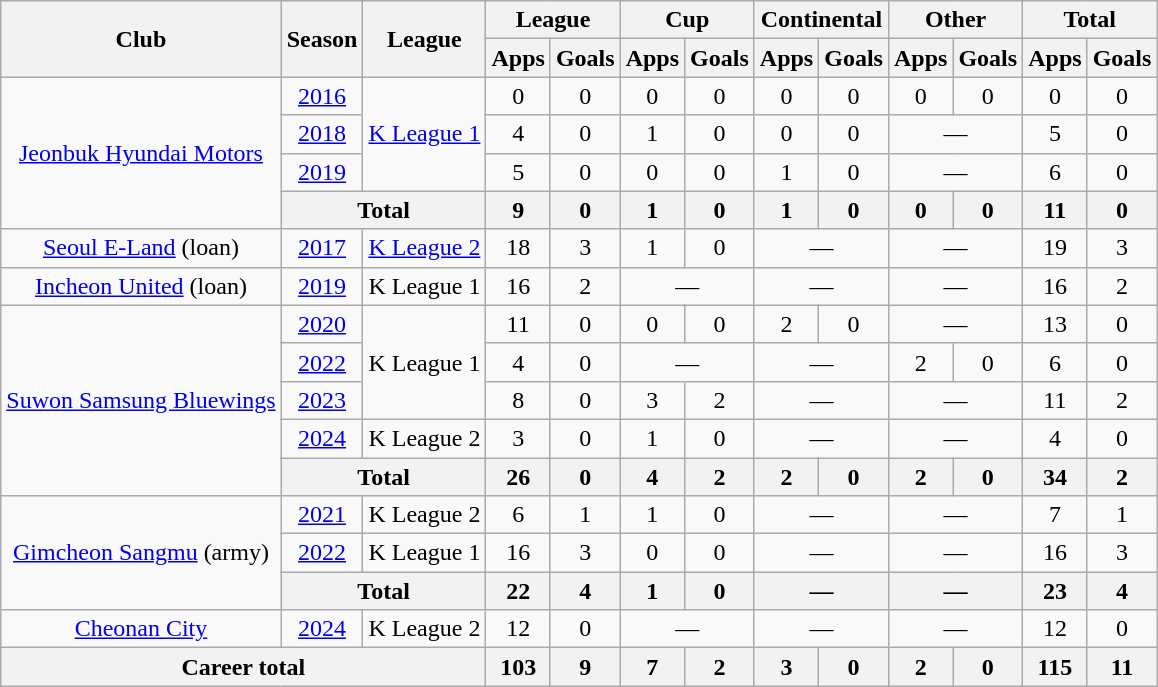<table class="wikitable" style="text-align:center">
<tr>
<th rowspan="2">Club</th>
<th rowspan="2">Season</th>
<th rowspan="2">League</th>
<th colspan="2">League</th>
<th colspan="2">Cup</th>
<th colspan="2">Continental</th>
<th colspan="2">Other</th>
<th colspan="2">Total</th>
</tr>
<tr>
<th>Apps</th>
<th>Goals</th>
<th>Apps</th>
<th>Goals</th>
<th>Apps</th>
<th>Goals</th>
<th>Apps</th>
<th>Goals</th>
<th>Apps</th>
<th>Goals</th>
</tr>
<tr>
<td rowspan="4"><a href='#'>Jeonbuk Hyundai Motors</a></td>
<td><a href='#'>2016</a></td>
<td rowspan="3"><a href='#'>K League 1</a></td>
<td>0</td>
<td>0</td>
<td>0</td>
<td>0</td>
<td>0</td>
<td>0</td>
<td>0</td>
<td>0</td>
<td>0</td>
<td>0</td>
</tr>
<tr>
<td><a href='#'>2018</a></td>
<td>4</td>
<td>0</td>
<td>1</td>
<td>0</td>
<td>0</td>
<td>0</td>
<td colspan="2">—</td>
<td>5</td>
<td>0</td>
</tr>
<tr>
<td><a href='#'>2019</a></td>
<td>5</td>
<td>0</td>
<td>0</td>
<td>0</td>
<td>1</td>
<td>0</td>
<td colspan="2">—</td>
<td>6</td>
<td>0</td>
</tr>
<tr>
<th colspan="2">Total</th>
<th>9</th>
<th>0</th>
<th>1</th>
<th>0</th>
<th>1</th>
<th>0</th>
<th>0</th>
<th>0</th>
<th>11</th>
<th>0</th>
</tr>
<tr>
<td><a href='#'>Seoul E-Land</a> (loan)</td>
<td><a href='#'>2017</a></td>
<td><a href='#'>K League 2</a></td>
<td>18</td>
<td>3</td>
<td>1</td>
<td>0</td>
<td colspan="2">—</td>
<td colspan="2">—</td>
<td>19</td>
<td>3</td>
</tr>
<tr>
<td><a href='#'>Incheon United</a> (loan)</td>
<td><a href='#'>2019</a></td>
<td>K League 1</td>
<td>16</td>
<td>2</td>
<td colspan="2">—</td>
<td colspan="2">—</td>
<td colspan="2">—</td>
<td>16</td>
<td>2</td>
</tr>
<tr>
<td rowspan="5"><a href='#'>Suwon Samsung Bluewings</a></td>
<td><a href='#'>2020</a></td>
<td rowspan="3">K League 1</td>
<td>11</td>
<td>0</td>
<td>0</td>
<td>0</td>
<td>2</td>
<td>0</td>
<td colspan="2">—</td>
<td>13</td>
<td>0</td>
</tr>
<tr>
<td><a href='#'>2022</a></td>
<td>4</td>
<td>0</td>
<td colspan="2">—</td>
<td colspan="2">—</td>
<td>2</td>
<td>0</td>
<td>6</td>
<td>0</td>
</tr>
<tr>
<td><a href='#'>2023</a></td>
<td>8</td>
<td>0</td>
<td>3</td>
<td>2</td>
<td colspan="2">—</td>
<td colspan="2">—</td>
<td>11</td>
<td>2</td>
</tr>
<tr>
<td><a href='#'>2024</a></td>
<td>K League 2</td>
<td>3</td>
<td>0</td>
<td>1</td>
<td>0</td>
<td colspan="2">—</td>
<td colspan="2">—</td>
<td>4</td>
<td>0</td>
</tr>
<tr>
<th colspan="2">Total</th>
<th>26</th>
<th>0</th>
<th>4</th>
<th>2</th>
<th>2</th>
<th>0</th>
<th>2</th>
<th>0</th>
<th>34</th>
<th>2</th>
</tr>
<tr>
<td rowspan="3"><a href='#'>Gimcheon Sangmu</a> (army)</td>
<td><a href='#'>2021</a></td>
<td>K League 2</td>
<td>6</td>
<td>1</td>
<td>1</td>
<td>0</td>
<td colspan="2">—</td>
<td colspan="2">—</td>
<td>7</td>
<td>1</td>
</tr>
<tr>
<td><a href='#'>2022</a></td>
<td>K League 1</td>
<td>16</td>
<td>3</td>
<td>0</td>
<td>0</td>
<td colspan="2">—</td>
<td colspan="2">—</td>
<td>16</td>
<td>3</td>
</tr>
<tr>
<th colspan="2">Total</th>
<th>22</th>
<th>4</th>
<th>1</th>
<th>0</th>
<th colspan="2">—</th>
<th colspan="2">—</th>
<th>23</th>
<th>4</th>
</tr>
<tr>
<td><a href='#'>Cheonan City</a></td>
<td><a href='#'>2024</a></td>
<td>K League 2</td>
<td>12</td>
<td>0</td>
<td colspan="2">—</td>
<td colspan="2">—</td>
<td colspan="2">—</td>
<td>12</td>
<td>0</td>
</tr>
<tr>
<th colspan="3">Career total</th>
<th>103</th>
<th>9</th>
<th>7</th>
<th>2</th>
<th>3</th>
<th>0</th>
<th>2</th>
<th>0</th>
<th>115</th>
<th>11</th>
</tr>
</table>
